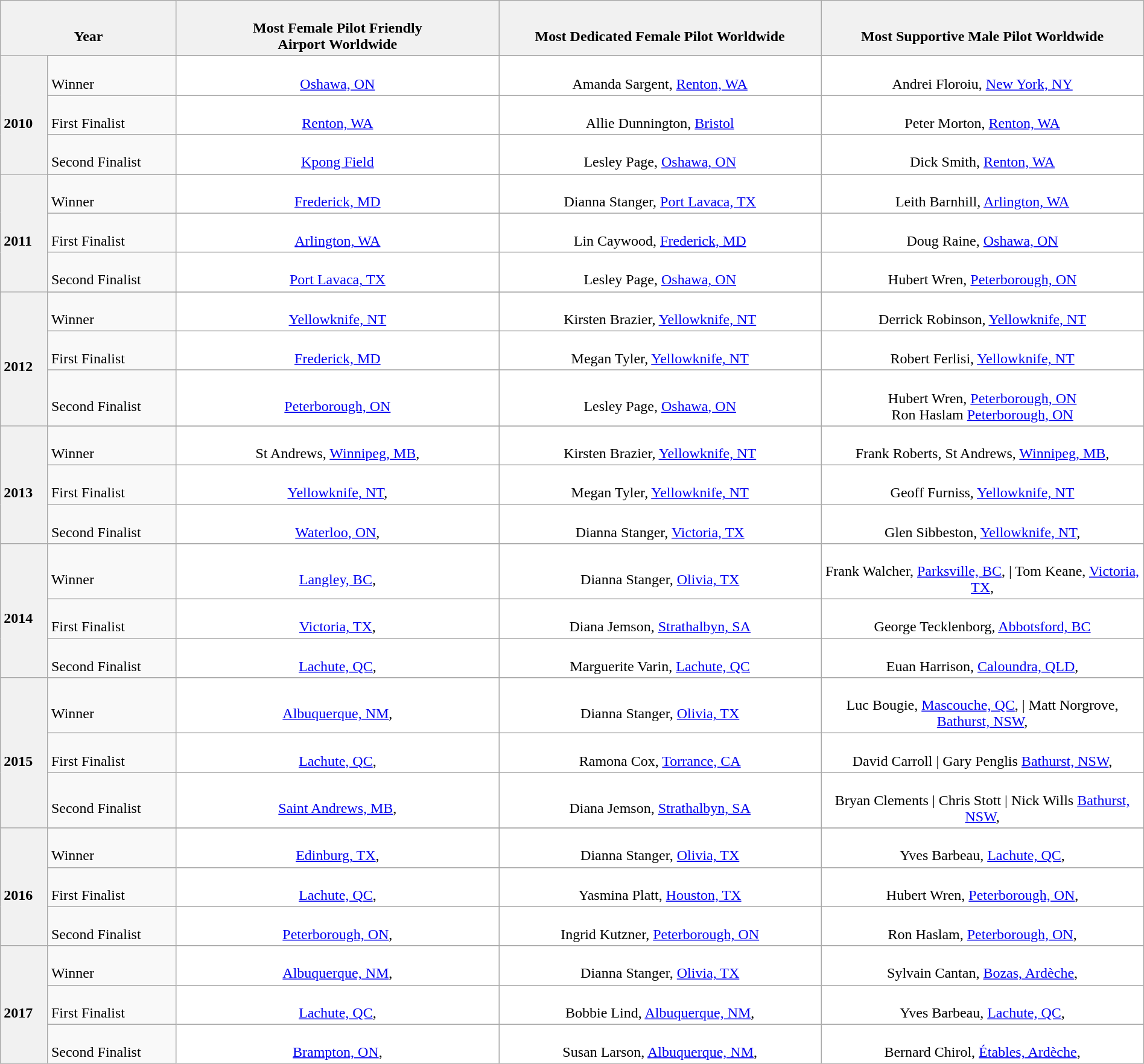<table class="wikitable centre" width="100%" cellpadding="5">
<tr>
<td bgcolor="#f1f1f1" width="12%" colspan="2" align="center"><br><strong>Year</strong></td>
<td bgcolor="#f1f1f1" width="22%" align="center"><br><strong>Most Female Pilot Friendly<br>Airport Worldwide</strong></td>
<td bgcolor="#f1f1f1" width="22%" align="center"><br><strong>Most Dedicated Female Pilot Worldwide</strong></td>
<td bgcolor="#f1f1f1" width="22%" align="center"><br><strong>Most Supportive Male Pilot Worldwide</strong></td>
</tr>
<tr>
<td bgcolor="#f1f1f1" rowspan="4"><br><strong>2010</strong></td>
</tr>
<tr>
<td><br>Winner</td>
<td bgcolor="#ffffff" align="center"><br><a href='#'>Oshawa, ON</a> </td>
<td bgcolor="#ffffff" align="center"><br>Amanda Sargent, <a href='#'>Renton, WA</a> </td>
<td bgcolor="#ffffff" align="center"><br>Andrei Floroiu, <a href='#'>New York, NY</a> </td>
</tr>
<tr>
<td><br>First Finalist</td>
<td bgcolor="#ffffff" align="center"><br><a href='#'>Renton, WA</a> </td>
<td bgcolor="#ffffff" align="center"><br>Allie Dunnington, <a href='#'>Bristol</a> </td>
<td bgcolor="#ffffff" align="center"><br>Peter Morton, <a href='#'>Renton, WA</a> </td>
</tr>
<tr>
<td><br>Second Finalist</td>
<td bgcolor="#ffffff" align="center"><br><a href='#'>Kpong Field</a> </td>
<td bgcolor="#ffffff" align="center"><br>Lesley Page, <a href='#'>Oshawa, ON</a> </td>
<td bgcolor="#ffffff" align="center"><br>Dick Smith, <a href='#'>Renton, WA</a> </td>
</tr>
<tr>
<td bgcolor="#f1f1f1" rowspan="4"><br><strong>2011</strong></td>
</tr>
<tr>
<td><br>Winner</td>
<td bgcolor="#ffffff" align="center"><br><a href='#'>Frederick, MD</a> </td>
<td bgcolor="#ffffff" align="center"><br>Dianna Stanger, <a href='#'>Port Lavaca, TX</a> </td>
<td bgcolor="#ffffff" align="center"><br>Leith Barnhill, <a href='#'>Arlington, WA</a> </td>
</tr>
<tr>
<td><br>First Finalist</td>
<td bgcolor="#ffffff" align="center"><br><a href='#'>Arlington, WA</a> </td>
<td bgcolor="#ffffff" align="center"><br>Lin Caywood, <a href='#'>Frederick, MD</a> </td>
<td bgcolor="#ffffff" align="center"><br>Doug Raine, <a href='#'>Oshawa, ON</a> </td>
</tr>
<tr>
<td><br>Second Finalist</td>
<td bgcolor="#ffffff" align="center"><br><a href='#'>Port Lavaca, TX</a> </td>
<td bgcolor="#ffffff" align="center"><br>Lesley Page, <a href='#'>Oshawa, ON</a> </td>
<td bgcolor="#ffffff" align="center"><br>Hubert Wren, <a href='#'>Peterborough, ON</a> </td>
</tr>
<tr>
<td bgcolor="#f1f1f1" rowspan="4"><br><strong>2012</strong></td>
</tr>
<tr>
<td><br>Winner</td>
<td bgcolor="#ffffff" align="center"><br><a href='#'>Yellowknife, NT</a> </td>
<td bgcolor="#ffffff" align="center"><br>Kirsten Brazier, <a href='#'>Yellowknife, NT</a> </td>
<td bgcolor="#ffffff" align="center"><br>Derrick Robinson, <a href='#'>Yellowknife, NT</a> </td>
</tr>
<tr>
<td><br>First Finalist</td>
<td bgcolor="#ffffff" align="center"><br><a href='#'>Frederick, MD</a> </td>
<td bgcolor="#ffffff" align="center"><br>Megan Tyler, <a href='#'>Yellowknife, NT</a> </td>
<td bgcolor="#ffffff" align="center"><br>Robert Ferlisi, <a href='#'>Yellowknife, NT</a> </td>
</tr>
<tr>
<td><br>Second Finalist</td>
<td bgcolor="#ffffff" align="center"><br><a href='#'>Peterborough, ON</a> </td>
<td bgcolor="#ffffff" align="center"><br>Lesley Page, <a href='#'>Oshawa, ON</a> </td>
<td bgcolor="#ffffff" align="center"><br>Hubert Wren, <a href='#'>Peterborough, ON</a>  <br> Ron Haslam <a href='#'>Peterborough, ON</a> </td>
</tr>
<tr>
<td bgcolor="#f1f1f1" rowspan="4"><br><strong>2013</strong></td>
</tr>
<tr>
<td><br>Winner</td>
<td bgcolor="#ffffff" align="center"><br>St Andrews, <a href='#'>Winnipeg, MB</a>, </td>
<td bgcolor="#ffffff" align="center"><br>Kirsten Brazier, <a href='#'>Yellowknife, NT</a> </td>
<td bgcolor="#ffffff" align="center"><br>Frank Roberts, St Andrews, <a href='#'>Winnipeg, MB</a>, </td>
</tr>
<tr>
<td><br>First Finalist</td>
<td bgcolor="#ffffff" align="center"><br><a href='#'>Yellowknife, NT</a>, </td>
<td bgcolor="#ffffff" align="center"><br>Megan Tyler, <a href='#'>Yellowknife, NT</a> </td>
<td bgcolor="#ffffff" align="center"><br>Geoff Furniss, <a href='#'>Yellowknife, NT</a> </td>
</tr>
<tr>
<td><br>Second Finalist</td>
<td bgcolor="#ffffff" align="center"><br><a href='#'>Waterloo, ON</a>, </td>
<td bgcolor="#ffffff" align="center"><br>Dianna Stanger, <a href='#'>Victoria, TX</a> </td>
<td bgcolor="#ffffff" align="center"><br>Glen Sibbeston, <a href='#'>Yellowknife, NT</a>, </td>
</tr>
<tr>
<td bgcolor="#f1f1f1" rowspan="4"><br><strong>2014</strong></td>
</tr>
<tr>
<td><br>Winner</td>
<td bgcolor="#ffffff" align="center"><br><a href='#'>Langley, BC</a>, </td>
<td bgcolor="#ffffff" align="center"><br>Dianna Stanger, <a href='#'>Olivia, TX</a> </td>
<td bgcolor="#ffffff" align="center"><br>Frank Walcher, <a href='#'>Parksville, BC</a>,  | Tom Keane, <a href='#'>Victoria, TX</a>, </td>
</tr>
<tr>
<td><br>First Finalist</td>
<td bgcolor="#ffffff" align="center"><br><a href='#'>Victoria, TX</a>, </td>
<td bgcolor="#ffffff" align="center"><br>Diana Jemson, <a href='#'>Strathalbyn, SA</a> </td>
<td bgcolor="#ffffff" align="center"><br>George Tecklenborg, <a href='#'>Abbotsford, BC</a> </td>
</tr>
<tr>
<td><br>Second Finalist</td>
<td bgcolor="#ffffff" align="center"><br><a href='#'>Lachute, QC</a>, </td>
<td bgcolor="#ffffff" align="center"><br>Marguerite Varin, <a href='#'>Lachute, QC</a> </td>
<td bgcolor="#ffffff" align="center"><br>Euan Harrison, <a href='#'>Caloundra, QLD</a>, </td>
</tr>
<tr>
<td bgcolor="#f1f1f1" rowspan="4"><br><strong>2015</strong></td>
</tr>
<tr>
<td><br>Winner</td>
<td bgcolor="#ffffff" align="center"><br><a href='#'>Albuquerque, NM</a>, </td>
<td bgcolor="#ffffff" align="center"><br>Dianna Stanger, <a href='#'>Olivia, TX</a> </td>
<td bgcolor="#ffffff" align="center"><br>Luc Bougie, <a href='#'>Mascouche, QC</a>,  | Matt Norgrove, <a href='#'>Bathurst, NSW</a>, </td>
</tr>
<tr>
<td><br>First Finalist</td>
<td bgcolor="#ffffff" align="center"><br><a href='#'>Lachute, QC</a>, </td>
<td bgcolor="#ffffff" align="center"><br>Ramona Cox, <a href='#'>Torrance, CA</a> </td>
<td bgcolor="#ffffff" align="center"><br>David Carroll | Gary Penglis <a href='#'>Bathurst, NSW</a>, </td>
</tr>
<tr>
<td><br>Second Finalist</td>
<td bgcolor="#ffffff" align="center"><br><a href='#'>Saint Andrews, MB</a>, </td>
<td bgcolor="#ffffff" align="center"><br>Diana Jemson, <a href='#'>Strathalbyn, SA</a> </td>
<td bgcolor="#ffffff" align="center"><br>Bryan Clements | Chris Stott | Nick Wills <a href='#'>Bathurst, NSW</a>, </td>
</tr>
<tr>
<td bgcolor="#f1f1f1" rowspan="4"><br><strong>2016</strong></td>
</tr>
<tr>
<td><br>Winner</td>
<td bgcolor="#ffffff" align="center"><br><a href='#'>Edinburg, TX</a>, </td>
<td bgcolor="#ffffff" align="center"><br>Dianna Stanger, <a href='#'>Olivia, TX</a> </td>
<td bgcolor="#ffffff" align="center"><br>Yves Barbeau, <a href='#'>Lachute, QC</a>, </td>
</tr>
<tr>
<td><br>First Finalist</td>
<td bgcolor="#ffffff" align="center"><br><a href='#'>Lachute, QC</a>, </td>
<td bgcolor="#ffffff" align="center"><br>Yasmina Platt, <a href='#'>Houston, TX</a> </td>
<td bgcolor="#ffffff" align="center"><br>Hubert Wren, <a href='#'>Peterborough, ON</a>, </td>
</tr>
<tr>
<td><br>Second Finalist</td>
<td bgcolor="#ffffff" align="center"><br><a href='#'>Peterborough, ON</a>, </td>
<td bgcolor="#ffffff" align="center"><br>Ingrid Kutzner, <a href='#'>Peterborough, ON</a> </td>
<td bgcolor="#ffffff" align="center"><br>Ron Haslam, <a href='#'>Peterborough, ON</a>, </td>
</tr>
<tr>
<td bgcolor="#f1f1f1" rowspan="4"><br><strong>2017</strong></td>
</tr>
<tr>
<td><br>Winner</td>
<td bgcolor="#ffffff" align="center"><br><a href='#'>Albuquerque, NM</a>, </td>
<td bgcolor="#ffffff" align="center"><br>Dianna Stanger, <a href='#'>Olivia, TX</a> </td>
<td bgcolor="#ffffff" align="center"><br>Sylvain Cantan, <a href='#'>Bozas, Ardèche</a>, </td>
</tr>
<tr>
<td><br>First Finalist</td>
<td bgcolor="#ffffff" align="center"><br><a href='#'>Lachute, QC</a>, </td>
<td bgcolor="#ffffff" align="center"><br>Bobbie Lind, <a href='#'>Albuquerque, NM</a>, </td>
<td bgcolor="#ffffff" align="center"><br>Yves Barbeau, <a href='#'>Lachute, QC</a>, </td>
</tr>
<tr>
<td><br>Second Finalist</td>
<td bgcolor="#ffffff" align="center"><br><a href='#'>Brampton, ON</a>, </td>
<td bgcolor="#ffffff" align="center"><br>Susan Larson, <a href='#'>Albuquerque, NM</a>, </td>
<td bgcolor="#ffffff" align="center"><br>Bernard Chirol, <a href='#'>Étables, Ardèche</a>, </td>
</tr>
</table>
